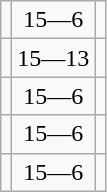<table class="wikitable">
<tr>
<td><strong></strong></td>
<td align=center>15—6</td>
<td></td>
</tr>
<tr>
<td><strong></strong></td>
<td align=center>15—13</td>
<td></td>
</tr>
<tr>
<td><strong></strong></td>
<td align=center>15—6</td>
<td></td>
</tr>
<tr>
<td><strong></strong></td>
<td align=center>15—6</td>
<td></td>
</tr>
<tr>
<td><strong></strong></td>
<td align=center>15—6</td>
<td></td>
</tr>
</table>
